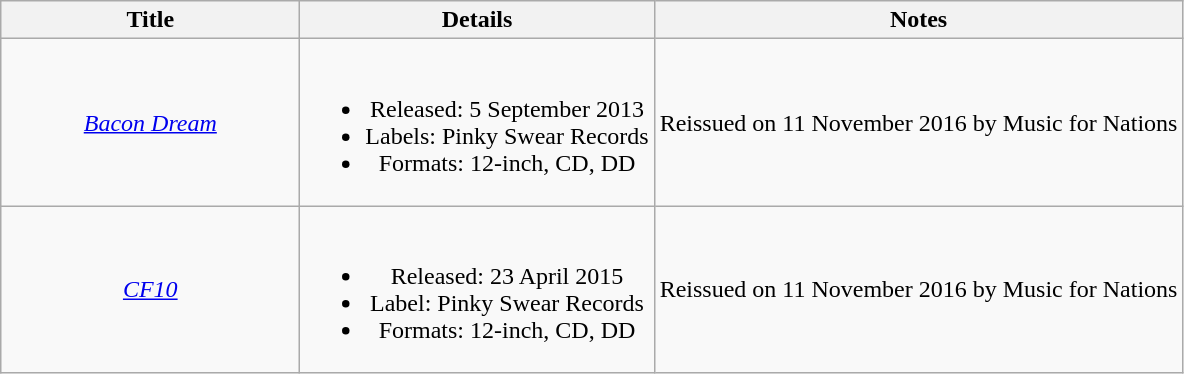<table class="wikitable plainrowheaders" style="text-align:center;">
<tr>
<th scope="col" style="width:12em;">Title</th>
<th>Details</th>
<th>Notes</th>
</tr>
<tr>
<td><em><a href='#'>Bacon Dream</a></em></td>
<td><br><ul><li>Released: 5 September 2013</li><li>Labels: Pinky Swear Records</li><li>Formats: 12-inch, CD, DD</li></ul></td>
<td>Reissued on 11 November 2016 by Music for Nations</td>
</tr>
<tr>
<td><em><a href='#'>CF10</a></em></td>
<td><br><ul><li>Released: 23 April 2015</li><li>Label: Pinky Swear Records</li><li>Formats: 12-inch, CD, DD</li></ul></td>
<td>Reissued on 11 November 2016 by Music for Nations</td>
</tr>
</table>
